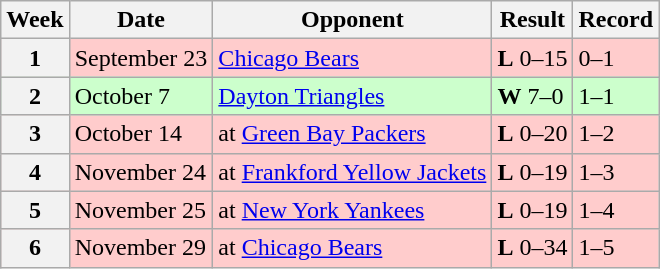<table class="wikitable">
<tr>
<th>Week</th>
<th>Date</th>
<th>Opponent</th>
<th>Result</th>
<th>Record</th>
</tr>
<tr style="background:#fcc">
<th>1</th>
<td>September 23</td>
<td><a href='#'>Chicago Bears</a></td>
<td><strong>L</strong> 0–15</td>
<td>0–1</td>
</tr>
<tr style="background:#cfc">
<th>2</th>
<td>October 7</td>
<td><a href='#'>Dayton Triangles</a></td>
<td><strong>W</strong> 7–0</td>
<td>1–1</td>
</tr>
<tr style="background:#fcc">
<th>3</th>
<td>October 14</td>
<td>at <a href='#'>Green Bay Packers</a></td>
<td><strong>L</strong> 0–20</td>
<td>1–2</td>
</tr>
<tr style="background:#fcc">
<th>4</th>
<td>November 24</td>
<td>at <a href='#'>Frankford Yellow Jackets</a></td>
<td><strong>L</strong> 0–19</td>
<td>1–3</td>
</tr>
<tr style="background:#fcc">
<th>5</th>
<td>November 25</td>
<td>at <a href='#'>New York Yankees</a></td>
<td><strong>L</strong> 0–19</td>
<td>1–4</td>
</tr>
<tr style="background:#fcc">
<th>6</th>
<td>November 29</td>
<td>at <a href='#'>Chicago Bears</a></td>
<td><strong>L</strong> 0–34</td>
<td>1–5</td>
</tr>
</table>
